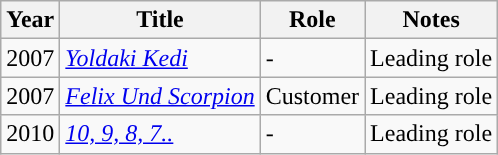<table class="wikitable">
<tr>
<th>Year</th>
<th>Title</th>
<th>Role</th>
<th>Notes</th>
</tr>
<tr>
<td>2007</td>
<td><em><a href='#'>Yoldaki Kedi</a></em></td>
<td>-</td>
<td>Leading role</td>
</tr>
<tr>
<td>2007</td>
<td><em><a href='#'>Felix Und Scorpion</a></em></td>
<td>Customer</td>
<td>Leading role</td>
</tr>
<tr>
<td>2010</td>
<td><em><a href='#'>10, 9, 8, 7..</a></em></td>
<td>-</td>
<td>Leading role</td>
</tr>
</table>
